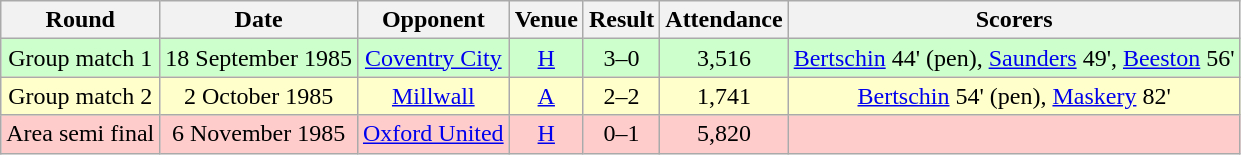<table class="wikitable" style="font-size:100%; text-align:center">
<tr>
<th>Round</th>
<th>Date</th>
<th>Opponent</th>
<th>Venue</th>
<th>Result</th>
<th>Attendance</th>
<th>Scorers</th>
</tr>
<tr style="background-color: #CCFFCC;">
<td>Group match 1</td>
<td>18 September 1985</td>
<td><a href='#'>Coventry City</a></td>
<td><a href='#'>H</a></td>
<td>3–0</td>
<td>3,516</td>
<td><a href='#'>Bertschin</a> 44' (pen), <a href='#'>Saunders</a> 49', <a href='#'>Beeston</a> 56'</td>
</tr>
<tr style="background-color: #FFFFCC;">
<td>Group match 2</td>
<td>2 October 1985</td>
<td><a href='#'>Millwall</a></td>
<td><a href='#'>A</a></td>
<td>2–2</td>
<td>1,741</td>
<td><a href='#'>Bertschin</a> 54' (pen), <a href='#'>Maskery</a> 82'</td>
</tr>
<tr style="background-color: #FFCCCC;">
<td>Area semi final</td>
<td>6 November 1985</td>
<td><a href='#'>Oxford United</a></td>
<td><a href='#'>H</a></td>
<td>0–1</td>
<td>5,820</td>
<td></td>
</tr>
</table>
